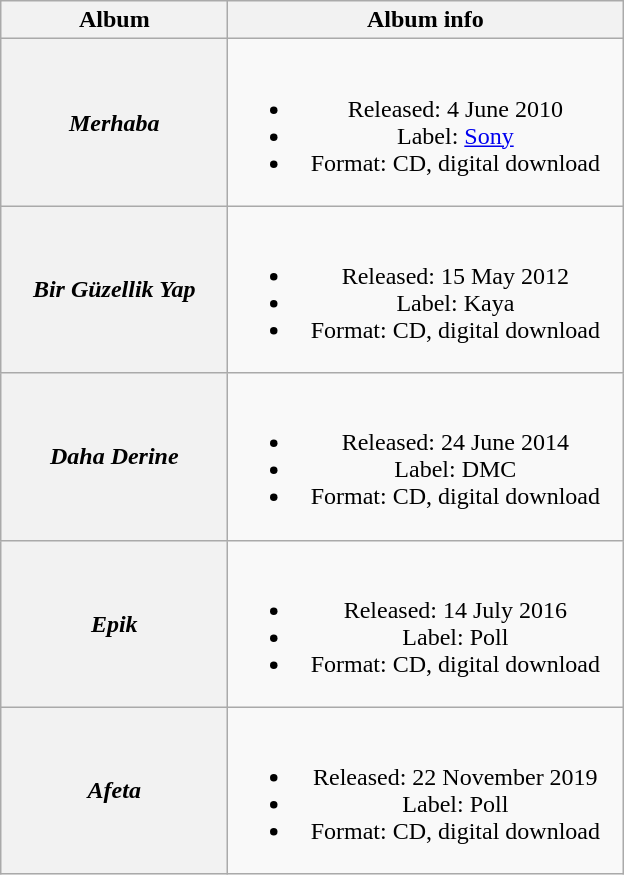<table class="wikitable plainrowheaders" style="text-align:center;" border="1">
<tr>
<th scope="col" style="width:9em;">Album</th>
<th scope="col" style="width:16em;">Album info</th>
</tr>
<tr>
<th scope="row"><em>Merhaba</em></th>
<td><br><ul><li>Released: 4 June 2010</li><li>Label: <a href='#'>Sony</a></li><li>Format: CD, digital download</li></ul></td>
</tr>
<tr>
<th scope="row"><em>Bir Güzellik Yap</em></th>
<td><br><ul><li>Released: 15 May 2012</li><li>Label: Kaya</li><li>Format: CD, digital download</li></ul></td>
</tr>
<tr>
<th scope="row"><em>Daha Derine</em></th>
<td><br><ul><li>Released: 24 June 2014</li><li>Label: DMC</li><li>Format: CD, digital download</li></ul></td>
</tr>
<tr>
<th scope="row"><em>Epik</em></th>
<td><br><ul><li>Released: 14 July 2016</li><li>Label: Poll</li><li>Format: CD, digital download</li></ul></td>
</tr>
<tr>
<th scope="row"><em>Afeta</em></th>
<td><br><ul><li>Released: 22 November 2019</li><li>Label: Poll</li><li>Format: CD, digital download</li></ul></td>
</tr>
</table>
